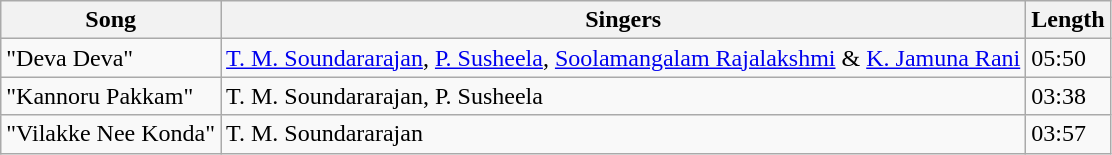<table class="wikitable">
<tr>
<th>Song</th>
<th>Singers</th>
<th>Length</th>
</tr>
<tr>
<td>"Deva Deva"</td>
<td><a href='#'>T. M. Soundararajan</a>, <a href='#'>P. Susheela</a>, <a href='#'>Soolamangalam Rajalakshmi</a> & <a href='#'>K. Jamuna Rani</a></td>
<td>05:50</td>
</tr>
<tr>
<td>"Kannoru Pakkam"</td>
<td>T. M. Soundararajan, P. Susheela</td>
<td>03:38</td>
</tr>
<tr>
<td>"Vilakke Nee Konda"</td>
<td>T. M. Soundararajan</td>
<td>03:57</td>
</tr>
</table>
